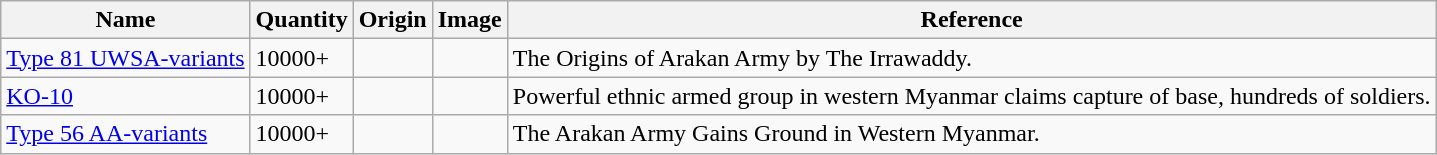<table class="wikitable">
<tr Small Arms>
<th>Name</th>
<th>Quantity</th>
<th>Origin</th>
<th>Image</th>
<th>Reference</th>
</tr>
<tr>
<td><a href='#'> Type 81 UWSA-variants</a></td>
<td>10000+</td>
<td></td>
<td></td>
<td>The Origins of Arakan Army by The Irrawaddy.</td>
</tr>
<tr>
<td><a href='#'> KO-10</a></td>
<td>10000+</td>
<td></td>
<td><br></td>
<td>Powerful ethnic armed group in western Myanmar claims capture of base, hundreds of soldiers.</td>
</tr>
<tr>
<td><a href='#'> Type 56 AA-variants</a></td>
<td>10000+</td>
<td></td>
<td></td>
<td>The Arakan Army Gains Ground in Western Myanmar.</td>
</tr>
</table>
